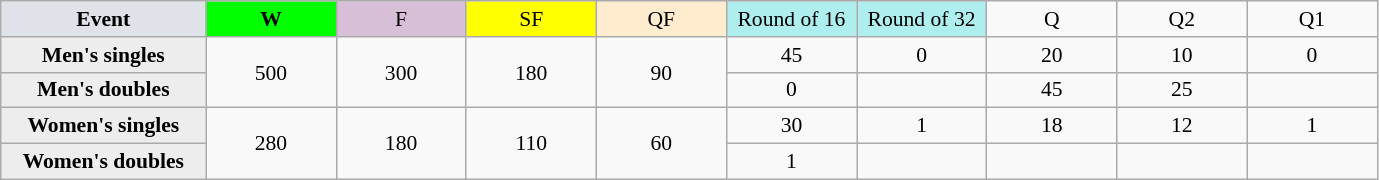<table class=wikitable style=font-size:90%;text-align:center>
<tr>
<td style="width:130px; background:#dfe2e9;"><strong>Event</strong></td>
<td style="width:80px; background:lime;"><strong>W</strong></td>
<td style="width:80px; background:thistle;">F</td>
<td style="width:80px; background:#ffff00;">SF</td>
<td style="width:80px; background:#ffebcd;">QF</td>
<td style="width:80px; background:#afeeee;">Round of 16</td>
<td style="width:80px; background:#afeeee;">Round of 32</td>
<td style="width:80px;">Q</td>
<td style="width:80px;">Q2</td>
<td style="width:80px;">Q1</td>
</tr>
<tr>
<th style="background:#ededed;">Men's singles</th>
<td rowspan=2>500</td>
<td rowspan=2>300</td>
<td rowspan=2>180</td>
<td rowspan=2>90</td>
<td>45</td>
<td>0</td>
<td>20</td>
<td>10</td>
<td>0</td>
</tr>
<tr>
<th style="background:#ededed;">Men's doubles</th>
<td>0</td>
<td></td>
<td>45</td>
<td>25</td>
<td></td>
</tr>
<tr>
<th style="background:#ededed;">Women's singles</th>
<td rowspan=2>280</td>
<td rowspan=2>180</td>
<td rowspan=2>110</td>
<td rowspan=2>60</td>
<td>30</td>
<td>1</td>
<td>18</td>
<td>12</td>
<td>1</td>
</tr>
<tr>
<th style="background:#ededed;">Women's doubles</th>
<td>1</td>
<td></td>
<td></td>
<td></td>
<td></td>
</tr>
</table>
